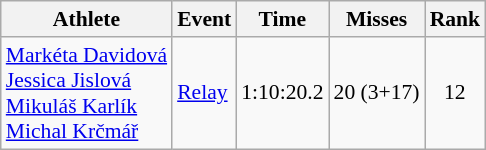<table class=wikitable style=font-size:90%>
<tr>
<th>Athlete</th>
<th>Event</th>
<th>Time</th>
<th>Misses</th>
<th>Rank</th>
</tr>
<tr align=center>
<td align=left><a href='#'>Markéta Davidová</a><br><a href='#'>Jessica Jislová</a><br><a href='#'>Mikuláš Karlík</a><br><a href='#'>Michal Krčmář</a><br></td>
<td align=left><a href='#'>Relay</a></td>
<td>1:10:20.2</td>
<td>20 (3+17)</td>
<td>12</td>
</tr>
</table>
